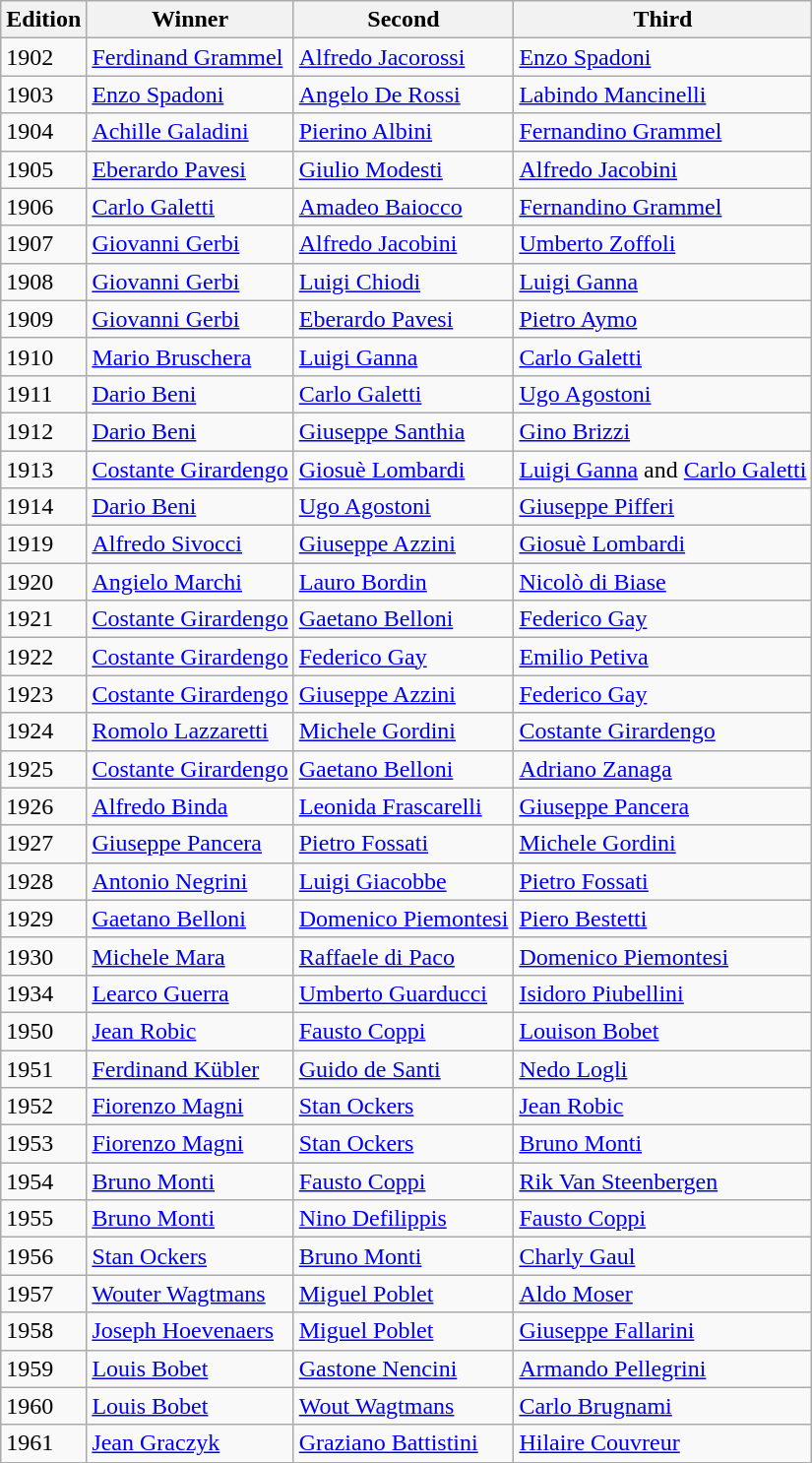<table class="wikitable">
<tr>
<th>Edition</th>
<th>Winner</th>
<th>Second</th>
<th>Third</th>
</tr>
<tr>
<td>1902</td>
<td> <a href='#'>Ferdinand Grammel</a></td>
<td> <a href='#'>Alfredo Jacorossi</a></td>
<td> <a href='#'>Enzo Spadoni</a></td>
</tr>
<tr>
<td>1903</td>
<td> <a href='#'>Enzo Spadoni</a></td>
<td> <a href='#'>Angelo De Rossi</a></td>
<td> <a href='#'>Labindo Mancinelli</a></td>
</tr>
<tr>
<td>1904</td>
<td> <a href='#'>Achille Galadini</a></td>
<td> <a href='#'>Pierino Albini</a></td>
<td> <a href='#'>Fernandino Grammel</a></td>
</tr>
<tr>
<td>1905</td>
<td> <a href='#'>Eberardo Pavesi</a></td>
<td> <a href='#'>Giulio Modesti</a></td>
<td> <a href='#'>Alfredo Jacobini</a></td>
</tr>
<tr>
<td>1906</td>
<td> <a href='#'>Carlo Galetti</a></td>
<td> <a href='#'>Amadeo Baiocco</a></td>
<td> <a href='#'>Fernandino Grammel</a></td>
</tr>
<tr>
<td>1907</td>
<td> <a href='#'>Giovanni Gerbi</a></td>
<td> <a href='#'>Alfredo Jacobini</a></td>
<td> <a href='#'>Umberto Zoffoli</a></td>
</tr>
<tr>
<td>1908</td>
<td> <a href='#'>Giovanni Gerbi</a></td>
<td> <a href='#'>Luigi Chiodi</a></td>
<td> <a href='#'>Luigi Ganna</a></td>
</tr>
<tr>
<td>1909</td>
<td> <a href='#'>Giovanni Gerbi</a></td>
<td> <a href='#'>Eberardo Pavesi</a></td>
<td> <a href='#'>Pietro Aymo</a></td>
</tr>
<tr>
<td>1910</td>
<td> <a href='#'>Mario Bruschera</a></td>
<td> <a href='#'>Luigi Ganna</a></td>
<td> <a href='#'>Carlo Galetti</a></td>
</tr>
<tr>
<td>1911</td>
<td> <a href='#'>Dario Beni</a></td>
<td> <a href='#'>Carlo Galetti</a></td>
<td> <a href='#'>Ugo Agostoni</a></td>
</tr>
<tr>
<td>1912</td>
<td> <a href='#'>Dario Beni</a></td>
<td> <a href='#'>Giuseppe Santhia</a></td>
<td> <a href='#'>Gino Brizzi</a></td>
</tr>
<tr>
<td>1913</td>
<td> <a href='#'>Costante Girardengo</a></td>
<td> <a href='#'>Giosuè Lombardi</a></td>
<td> <a href='#'>Luigi Ganna</a> and <a href='#'>Carlo Galetti</a></td>
</tr>
<tr>
<td>1914</td>
<td> <a href='#'>Dario Beni</a></td>
<td> <a href='#'>Ugo Agostoni</a></td>
<td> <a href='#'>Giuseppe Pifferi</a></td>
</tr>
<tr>
<td>1919</td>
<td> <a href='#'>Alfredo Sivocci</a></td>
<td> <a href='#'>Giuseppe Azzini</a></td>
<td> <a href='#'>Giosuè Lombardi</a></td>
</tr>
<tr>
<td>1920</td>
<td> <a href='#'>Angielo Marchi</a></td>
<td> <a href='#'>Lauro Bordin</a></td>
<td> <a href='#'>Nicolò di Biase</a></td>
</tr>
<tr>
<td>1921</td>
<td> <a href='#'>Costante Girardengo</a></td>
<td> <a href='#'>Gaetano Belloni</a></td>
<td> <a href='#'>Federico Gay</a></td>
</tr>
<tr>
<td>1922</td>
<td> <a href='#'>Costante Girardengo</a></td>
<td> <a href='#'>Federico Gay</a></td>
<td> <a href='#'>Emilio Petiva</a></td>
</tr>
<tr>
<td>1923</td>
<td> <a href='#'>Costante Girardengo</a></td>
<td> <a href='#'>Giuseppe Azzini</a></td>
<td> <a href='#'>Federico Gay</a></td>
</tr>
<tr>
<td>1924</td>
<td> <a href='#'>Romolo Lazzaretti</a></td>
<td> <a href='#'>Michele Gordini</a></td>
<td> <a href='#'>Costante Girardengo</a></td>
</tr>
<tr>
<td>1925</td>
<td> <a href='#'>Costante Girardengo</a></td>
<td> <a href='#'>Gaetano Belloni</a></td>
<td> <a href='#'>Adriano Zanaga</a></td>
</tr>
<tr>
<td>1926</td>
<td> <a href='#'>Alfredo Binda</a></td>
<td> <a href='#'>Leonida Frascarelli</a></td>
<td> <a href='#'>Giuseppe Pancera</a></td>
</tr>
<tr>
<td>1927</td>
<td> <a href='#'>Giuseppe Pancera</a></td>
<td> <a href='#'>Pietro Fossati</a></td>
<td> <a href='#'>Michele Gordini</a></td>
</tr>
<tr>
<td>1928</td>
<td> <a href='#'>Antonio Negrini</a></td>
<td> <a href='#'>Luigi Giacobbe</a></td>
<td> <a href='#'>Pietro Fossati</a></td>
</tr>
<tr>
<td>1929</td>
<td> <a href='#'>Gaetano Belloni</a></td>
<td> <a href='#'>Domenico Piemontesi</a></td>
<td> <a href='#'>Piero Bestetti</a></td>
</tr>
<tr>
<td>1930</td>
<td> <a href='#'>Michele Mara</a></td>
<td> <a href='#'>Raffaele di Paco</a></td>
<td> <a href='#'>Domenico Piemontesi</a></td>
</tr>
<tr>
<td>1934</td>
<td> <a href='#'>Learco Guerra</a></td>
<td> <a href='#'>Umberto Guarducci</a></td>
<td> <a href='#'>Isidoro Piubellini</a></td>
</tr>
<tr>
<td>1950</td>
<td> <a href='#'>Jean Robic</a></td>
<td> <a href='#'>Fausto Coppi</a></td>
<td> <a href='#'>Louison Bobet</a></td>
</tr>
<tr>
<td>1951</td>
<td> <a href='#'>Ferdinand Kübler</a></td>
<td> <a href='#'>Guido de Santi</a></td>
<td> <a href='#'>Nedo Logli</a></td>
</tr>
<tr>
<td>1952</td>
<td> <a href='#'>Fiorenzo Magni</a></td>
<td> <a href='#'>Stan Ockers</a></td>
<td> <a href='#'>Jean Robic</a></td>
</tr>
<tr>
<td>1953</td>
<td> <a href='#'>Fiorenzo Magni</a></td>
<td> <a href='#'>Stan Ockers</a></td>
<td> <a href='#'>Bruno Monti</a></td>
</tr>
<tr>
<td>1954</td>
<td> <a href='#'>Bruno Monti</a></td>
<td> <a href='#'>Fausto Coppi</a></td>
<td> <a href='#'>Rik Van Steenbergen</a></td>
</tr>
<tr>
<td>1955</td>
<td> <a href='#'>Bruno Monti</a></td>
<td> <a href='#'>Nino Defilippis</a></td>
<td> <a href='#'>Fausto Coppi</a></td>
</tr>
<tr>
<td>1956</td>
<td> <a href='#'>Stan Ockers</a></td>
<td> <a href='#'>Bruno Monti</a></td>
<td> <a href='#'>Charly Gaul</a></td>
</tr>
<tr>
<td>1957</td>
<td> <a href='#'>Wouter Wagtmans</a></td>
<td> <a href='#'>Miguel Poblet</a></td>
<td> <a href='#'>Aldo Moser</a></td>
</tr>
<tr>
<td>1958</td>
<td> <a href='#'>Joseph Hoevenaers</a></td>
<td> <a href='#'>Miguel Poblet</a></td>
<td> <a href='#'>Giuseppe Fallarini</a></td>
</tr>
<tr>
<td>1959</td>
<td> <a href='#'>Louis Bobet</a></td>
<td> <a href='#'>Gastone Nencini</a></td>
<td> <a href='#'>Armando Pellegrini</a></td>
</tr>
<tr>
<td>1960</td>
<td> <a href='#'>Louis Bobet</a></td>
<td> <a href='#'>Wout Wagtmans</a></td>
<td> <a href='#'>Carlo Brugnami</a></td>
</tr>
<tr>
<td>1961</td>
<td> <a href='#'>Jean Graczyk</a></td>
<td> <a href='#'>Graziano Battistini</a></td>
<td> <a href='#'>Hilaire Couvreur</a></td>
</tr>
<tr>
</tr>
</table>
